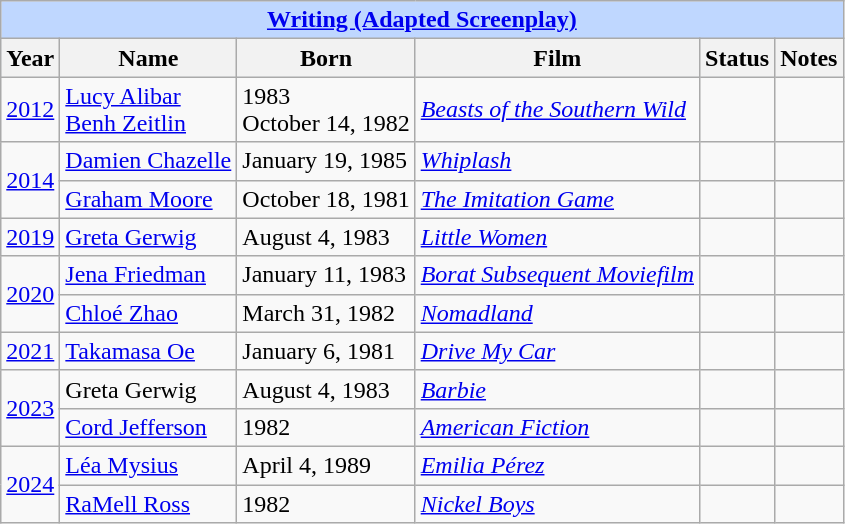<table class="wikitable plainrowheaders">
<tr style="background:#bfd7ff;">
<td colspan="6" style="text-align:center;"><strong><a href='#'>Writing (Adapted Screenplay)</a></strong></td>
</tr>
<tr style="background:#ebf5ff;">
<th>Year</th>
<th>Name</th>
<th>Born</th>
<th>Film</th>
<th>Status</th>
<th>Notes</th>
</tr>
<tr>
<td><a href='#'>2012</a><br></td>
<td><a href='#'>Lucy Alibar</a><br><a href='#'>Benh Zeitlin</a></td>
<td>1983<br>October 14, 1982</td>
<td><em><a href='#'>Beasts of the Southern Wild</a></em></td>
<td></td>
<td></td>
</tr>
<tr>
<td rowspan="2"><a href='#'>2014</a><br></td>
<td><a href='#'>Damien Chazelle</a></td>
<td>January 19, 1985</td>
<td><em><a href='#'>Whiplash</a></em></td>
<td></td>
<td></td>
</tr>
<tr>
<td><a href='#'>Graham Moore</a></td>
<td>October 18, 1981</td>
<td><em><a href='#'>The Imitation Game</a></em></td>
<td></td>
<td></td>
</tr>
<tr>
<td><a href='#'>2019</a><br></td>
<td><a href='#'>Greta Gerwig</a></td>
<td>August 4, 1983</td>
<td><em><a href='#'>Little Women</a></em></td>
<td></td>
<td></td>
</tr>
<tr>
<td rowspan="2"><a href='#'>2020</a><br></td>
<td><a href='#'>Jena Friedman</a></td>
<td>January 11, 1983</td>
<td><em><a href='#'>Borat Subsequent Moviefilm</a></em></td>
<td></td>
<td></td>
</tr>
<tr>
<td><a href='#'>Chloé Zhao</a></td>
<td>March 31, 1982</td>
<td><em><a href='#'>Nomadland</a></em></td>
<td></td>
<td></td>
</tr>
<tr>
<td><a href='#'>2021</a><br></td>
<td><a href='#'>Takamasa Oe</a></td>
<td>January 6, 1981</td>
<td><em><a href='#'>Drive My Car</a></em></td>
<td></td>
<td></td>
</tr>
<tr>
<td rowspan="2"><a href='#'>2023</a><br></td>
<td>Greta Gerwig</td>
<td>August 4, 1983</td>
<td><em><a href='#'>Barbie</a></em></td>
<td></td>
<td></td>
</tr>
<tr>
<td><a href='#'>Cord Jefferson</a></td>
<td>1982</td>
<td><em><a href='#'>American Fiction</a></em></td>
<td></td>
<td></td>
</tr>
<tr>
<td rowspan="2"><a href='#'>2024</a><br></td>
<td><a href='#'>Léa Mysius</a></td>
<td>April 4, 1989</td>
<td><em><a href='#'>Emilia Pérez</a></em></td>
<td></td>
<td></td>
</tr>
<tr>
<td><a href='#'>RaMell Ross</a></td>
<td>1982</td>
<td><em><a href='#'>Nickel Boys</a></em></td>
<td></td>
<td></td>
</tr>
</table>
